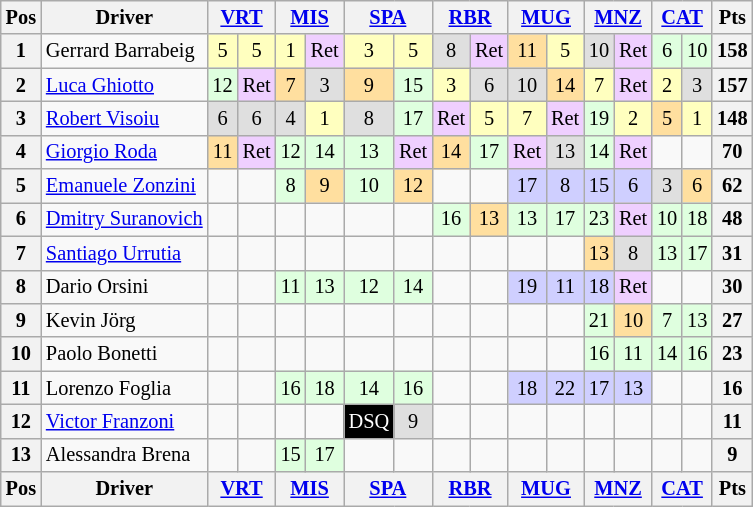<table class="wikitable" style="font-size: 85%; text-align:center">
<tr valign="top">
<th valign="middle">Pos</th>
<th valign="middle">Driver</th>
<th colspan=2><a href='#'>VRT</a><br></th>
<th colspan=2><a href='#'>MIS</a><br></th>
<th colspan=2><a href='#'>SPA</a><br></th>
<th colspan=2><a href='#'>RBR</a><br></th>
<th colspan=2><a href='#'>MUG</a><br></th>
<th colspan=2><a href='#'>MNZ</a><br></th>
<th colspan=2><a href='#'>CAT</a><br></th>
<th valign="middle">Pts</th>
</tr>
<tr>
<th>1</th>
<td align=left> Gerrard Barrabeig</td>
<td style="background:#ffffbf;">5</td>
<td style="background:#ffffbf;">5</td>
<td style="background:#ffffbf;">1</td>
<td style="background:#efcfff;">Ret</td>
<td style="background:#ffffbf;">3</td>
<td style="background:#ffffbf;">5</td>
<td style="background:#dfdfdf;">8</td>
<td style="background:#efcfff;">Ret</td>
<td style="background:#ffdf9f;">11</td>
<td style="background:#ffffbf;">5</td>
<td style="background:#dfdfdf;">10</td>
<td style="background:#efcfff;">Ret</td>
<td style="background:#dfffdf;">6</td>
<td style="background:#dfffdf;">10</td>
<th>158</th>
</tr>
<tr>
<th>2</th>
<td align=left> <a href='#'>Luca Ghiotto</a></td>
<td style="background:#dfffdf;">12</td>
<td style="background:#efcfff;">Ret</td>
<td style="background:#ffdf9f;">7</td>
<td style="background:#dfdfdf;">3</td>
<td style="background:#ffdf9f;">9</td>
<td style="background:#dfffdf;">15</td>
<td style="background:#ffffbf;">3</td>
<td style="background:#dfdfdf;">6</td>
<td style="background:#dfdfdf;">10</td>
<td style="background:#ffdf9f;">14</td>
<td style="background:#ffffbf;">7</td>
<td style="background:#efcfff;">Ret</td>
<td style="background:#ffffbf;">2</td>
<td style="background:#dfdfdf;">3</td>
<th>157</th>
</tr>
<tr>
<th>3</th>
<td align=left> <a href='#'>Robert Visoiu</a></td>
<td style="background:#dfdfdf;">6</td>
<td style="background:#dfdfdf;">6</td>
<td style="background:#dfdfdf;">4</td>
<td style="background:#ffffbf;">1</td>
<td style="background:#dfdfdf;">8</td>
<td style="background:#dfffdf;">17</td>
<td style="background:#efcfff;">Ret</td>
<td style="background:#ffffbf;">5</td>
<td style="background:#ffffbf;">7</td>
<td style="background:#efcfff;">Ret</td>
<td style="background:#dfffdf;">19</td>
<td style="background:#ffffbf;">2</td>
<td style="background:#ffdf9f;">5</td>
<td style="background:#ffffbf;">1</td>
<th>148</th>
</tr>
<tr>
<th>4</th>
<td align=left> <a href='#'>Giorgio Roda</a></td>
<td style="background:#ffdf9f;">11</td>
<td style="background:#efcfff;">Ret</td>
<td style="background:#dfffdf;">12</td>
<td style="background:#dfffdf;">14</td>
<td style="background:#dfffdf;">13</td>
<td style="background:#efcfff;">Ret</td>
<td style="background:#ffdf9f;">14</td>
<td style="background:#dfffdf;">17</td>
<td style="background:#efcfff;">Ret</td>
<td style="background:#dfdfdf;">13</td>
<td style="background:#dfffdf;">14</td>
<td style="background:#efcfff;">Ret</td>
<td></td>
<td></td>
<th>70</th>
</tr>
<tr>
<th>5</th>
<td align=left> <a href='#'>Emanuele Zonzini</a></td>
<td></td>
<td></td>
<td style="background:#dfffdf;">8</td>
<td style="background:#ffdf9f;">9</td>
<td style="background:#dfffdf;">10</td>
<td style="background:#ffdf9f;">12</td>
<td></td>
<td></td>
<td style="background:#cfcfff;">17</td>
<td style="background:#cfcfff;">8</td>
<td style="background:#cfcfff;">15</td>
<td style="background:#cfcfff;">6</td>
<td style="background:#dfdfdf;">3</td>
<td style="background:#ffdf9f;">6</td>
<th>62</th>
</tr>
<tr>
<th>6</th>
<td align=left> <a href='#'>Dmitry Suranovich</a></td>
<td></td>
<td></td>
<td></td>
<td></td>
<td></td>
<td></td>
<td style="background:#dfffdf;">16</td>
<td style="background:#ffdf9f;">13</td>
<td style="background:#dfffdf;">13</td>
<td style="background:#dfffdf;">17</td>
<td style="background:#dfffdf;">23</td>
<td style="background:#efcfff;">Ret</td>
<td style="background:#dfffdf;">10</td>
<td style="background:#dfffdf;">18</td>
<th>48</th>
</tr>
<tr>
<th>7</th>
<td align=left> <a href='#'>Santiago Urrutia</a></td>
<td></td>
<td></td>
<td></td>
<td></td>
<td></td>
<td></td>
<td></td>
<td></td>
<td></td>
<td></td>
<td style="background:#ffdf9f;">13</td>
<td style="background:#dfdfdf;">8</td>
<td style="background:#dfffdf;">13</td>
<td style="background:#dfffdf;">17</td>
<th>31</th>
</tr>
<tr>
<th>8</th>
<td align=left> Dario Orsini</td>
<td></td>
<td></td>
<td style="background:#dfffdf;">11</td>
<td style="background:#dfffdf;">13</td>
<td style="background:#dfffdf;">12</td>
<td style="background:#dfffdf;">14</td>
<td></td>
<td></td>
<td style="background:#cfcfff;">19</td>
<td style="background:#cfcfff;">11</td>
<td style="background:#cfcfff;">18</td>
<td style="background:#efcfff;">Ret</td>
<td></td>
<td></td>
<th>30</th>
</tr>
<tr>
<th>9</th>
<td align=left> Kevin Jörg</td>
<td></td>
<td></td>
<td></td>
<td></td>
<td></td>
<td></td>
<td></td>
<td></td>
<td></td>
<td></td>
<td style="background:#dfffdf;">21</td>
<td style="background:#ffdf9f;">10</td>
<td style="background:#dfffdf;">7</td>
<td style="background:#dfffdf;">13</td>
<th>27</th>
</tr>
<tr>
<th>10</th>
<td align=left> Paolo Bonetti</td>
<td></td>
<td></td>
<td></td>
<td></td>
<td></td>
<td></td>
<td></td>
<td></td>
<td></td>
<td></td>
<td style="background:#dfffdf;">16</td>
<td style="background:#dfffdf;">11</td>
<td style="background:#dfffdf;">14</td>
<td style="background:#dfffdf;">16</td>
<th>23</th>
</tr>
<tr>
<th>11</th>
<td align=left> Lorenzo Foglia</td>
<td></td>
<td></td>
<td style="background:#dfffdf;">16</td>
<td style="background:#dfffdf;">18</td>
<td style="background:#dfffdf;">14</td>
<td style="background:#dfffdf;">16</td>
<td></td>
<td></td>
<td style="background:#cfcfff;">18</td>
<td style="background:#cfcfff;">22</td>
<td style="background:#cfcfff;">17</td>
<td style="background:#cfcfff;">13</td>
<td></td>
<td></td>
<th>16</th>
</tr>
<tr>
<th>12</th>
<td align=left> <a href='#'>Victor Franzoni</a></td>
<td></td>
<td></td>
<td></td>
<td></td>
<td style="background:black; color:white;">DSQ</td>
<td style="background:#dfdfdf;">9</td>
<td></td>
<td></td>
<td></td>
<td></td>
<td></td>
<td></td>
<td></td>
<td></td>
<th>11</th>
</tr>
<tr>
<th>13</th>
<td align=left> Alessandra Brena</td>
<td></td>
<td></td>
<td style="background:#dfffdf;">15</td>
<td style="background:#dfffdf;">17</td>
<td></td>
<td></td>
<td></td>
<td></td>
<td></td>
<td></td>
<td></td>
<td></td>
<td></td>
<td></td>
<th>9</th>
</tr>
<tr valign="top">
<th valign="middle">Pos</th>
<th valign="middle">Driver</th>
<th colspan=2><a href='#'>VRT</a><br></th>
<th colspan=2><a href='#'>MIS</a><br></th>
<th colspan=2><a href='#'>SPA</a><br></th>
<th colspan=2><a href='#'>RBR</a><br></th>
<th colspan=2><a href='#'>MUG</a><br></th>
<th colspan=2><a href='#'>MNZ</a><br></th>
<th colspan=2><a href='#'>CAT</a><br></th>
<th valign="middle">Pts</th>
</tr>
</table>
